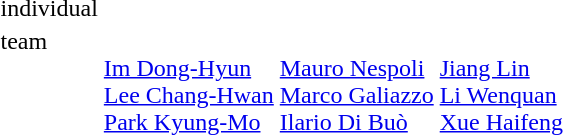<table>
<tr>
<td>individual<br></td>
<td></td>
<td></td>
<td></td>
</tr>
<tr valign="top">
<td>team<br></td>
<td><br> <a href='#'>Im Dong-Hyun</a><br><a href='#'>Lee Chang-Hwan</a><br><a href='#'>Park Kyung-Mo</a></td>
<td><br> <a href='#'>Mauro Nespoli</a><br><a href='#'>Marco Galiazzo</a><br><a href='#'>Ilario Di Buò</a></td>
<td><br> <a href='#'>Jiang Lin</a><br><a href='#'>Li Wenquan</a><br><a href='#'>Xue Haifeng</a></td>
</tr>
</table>
